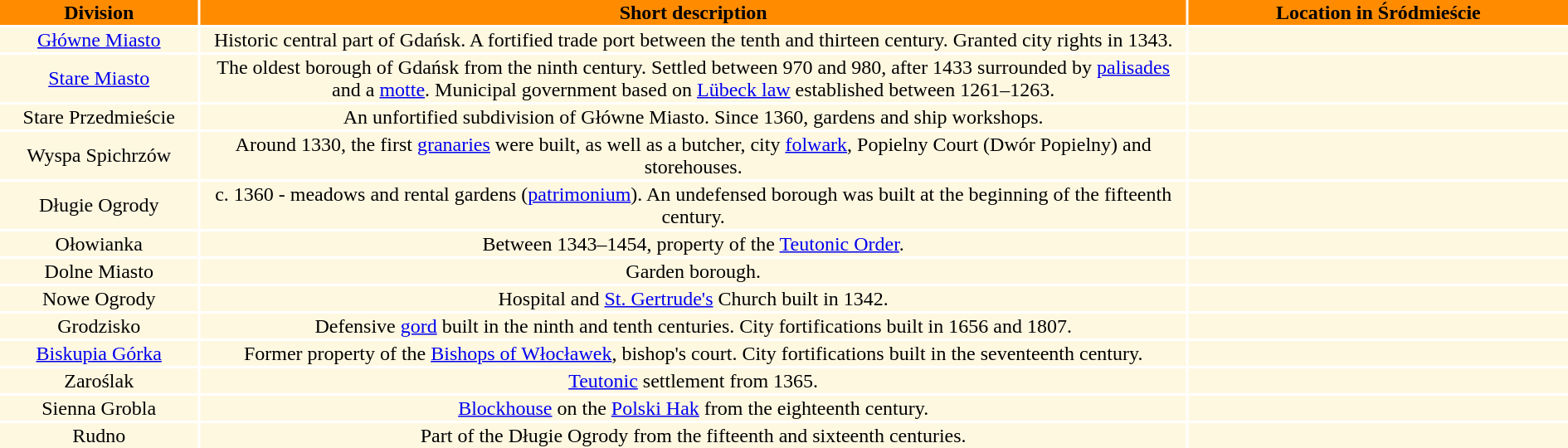<table>
<tr ---- bgcolor="#FF 8C 00">
<th width=4%>Division</th>
<th width=26%>Short description</th>
<th width=10%>Location in Śródmieście</th>
</tr>
<tr ---- bgcolor="#FFF8E1">
<td align="center"><a href='#'>Główne Miasto</a></td>
<td align="center">Historic central part of Gdańsk. A fortified trade port between the tenth and thirteen century. Granted city rights in 1343.</td>
<td align="center"></td>
</tr>
<tr ---- bgcolor="#FFF8E1">
<td align="center"><a href='#'>Stare Miasto</a></td>
<td align="center">The oldest borough of Gdańsk from the ninth century. Settled between 970 and 980, after 1433 surrounded by <a href='#'>palisades</a> and a <a href='#'>motte</a>. Municipal government based on <a href='#'>Lübeck law</a> established between 1261–1263.</td>
<td align="center"></td>
</tr>
<tr ---- bgcolor="#FFF8E1">
<td align="center">Stare Przedmieście</td>
<td align="center">An unfortified subdivision of Główne Miasto. Since 1360, gardens and ship workshops.</td>
<td align="center"></td>
</tr>
<tr ---- bgcolor="#FFF8E1">
<td align="center">Wyspa Spichrzów</td>
<td align="center">Around 1330, the first <a href='#'>granaries</a> were built, as well as a butcher, city <a href='#'>folwark</a>, Popielny Court (Dwór Popielny) and storehouses.</td>
<td align="center"></td>
</tr>
<tr ---- bgcolor="#FFF8E1">
<td align="center">Długie Ogrody</td>
<td align="center">c. 1360 - meadows and rental gardens (<a href='#'>patrimonium</a>). An undefensed borough was built at the beginning of the fifteenth century.</td>
<td align="center"></td>
</tr>
<tr ---- bgcolor="#FFF8E1">
<td align="center">Ołowianka</td>
<td align="center">Between 1343–1454, property of the <a href='#'>Teutonic Order</a>.</td>
<td align="center"></td>
</tr>
<tr ---- bgcolor="#FFF8E1">
<td align="center">Dolne Miasto</td>
<td align="center">Garden borough.</td>
<td align="center"></td>
</tr>
<tr ---- bgcolor="#FFF8E1">
<td align="center">Nowe Ogrody</td>
<td align="center">Hospital and <a href='#'>St. Gertrude's</a> Church built in 1342.</td>
<td align="center"></td>
</tr>
<tr ---- bgcolor="#FFF8E1">
<td align="center">Grodzisko</td>
<td align="center">Defensive <a href='#'>gord</a> built in the ninth and tenth centuries. City fortifications built in 1656 and 1807.</td>
<td align="center"></td>
</tr>
<tr ---- bgcolor="#FFF8E1">
<td align="center"><a href='#'>Biskupia Górka</a></td>
<td align="center">Former property of the <a href='#'>Bishops of Włocławek</a>, bishop's court. City fortifications built in the seventeenth century.</td>
<td align="center"></td>
</tr>
<tr ---- bgcolor="#FFF8E1">
<td align="center">Zaroślak</td>
<td align="center"><a href='#'>Teutonic</a> settlement from 1365.</td>
<td align="center"></td>
</tr>
<tr ---- bgcolor="#FFF8E1">
<td align="center">Sienna Grobla</td>
<td align="center"><a href='#'>Blockhouse</a> on the <a href='#'>Polski Hak</a> from the eighteenth century.</td>
<td align="center"></td>
</tr>
<tr ---- bgcolor="#FFF8E1">
<td align="center">Rudno</td>
<td align="center">Part of the Długie Ogrody from the fifteenth and sixteenth centuries.</td>
<td align="center"></td>
</tr>
</table>
